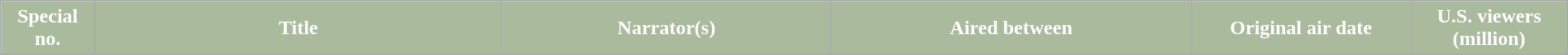<table class="wikitable plainrowheaders" style="width:100%; margin:auto; background:#FFFFFF;">
<tr style="color:white">
<th ! style="background-color:#A9BA9D; color: #FFF; text-align: center;" width=6%>Special<br>no.</th>
<th ! style="background-color:#A9BA9D; color: #FFF; text-align: center;" width=26%>Title</th>
<th ! style="background-color:#A9BA9D; color: #FFF; text-align: center;" width=21%>Narrator(s)</th>
<th ! style="background-color:#A9BA9D; color: #FFF; text-align: center;" width=23%>Aired between</th>
<th ! style="background-color:#A9BA9D; color: #FFF; text-align: center;" width=14%>Original air date</th>
<th ! style="background-color:#A9BA9D; color: #FFF; text-align: center;" width=10%>U.S. viewers<br>(million)<br></th>
</tr>
</table>
